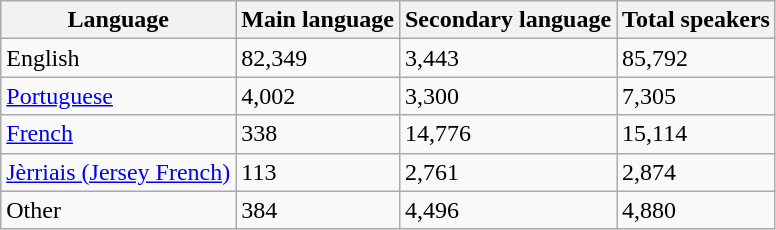<table class="wikitable">
<tr>
<th>Language</th>
<th>Main language</th>
<th>Secondary language</th>
<th>Total speakers</th>
</tr>
<tr>
<td>English</td>
<td>82,349</td>
<td>3,443</td>
<td>85,792</td>
</tr>
<tr>
<td><a href='#'>Portuguese</a></td>
<td>4,002</td>
<td>3,300</td>
<td>7,305</td>
</tr>
<tr>
<td><a href='#'>French</a></td>
<td>338</td>
<td>14,776</td>
<td>15,114</td>
</tr>
<tr>
<td><a href='#'>Jèrriais (Jersey French)</a></td>
<td>113</td>
<td>2,761</td>
<td>2,874</td>
</tr>
<tr>
<td>Other</td>
<td>384</td>
<td>4,496</td>
<td>4,880</td>
</tr>
</table>
